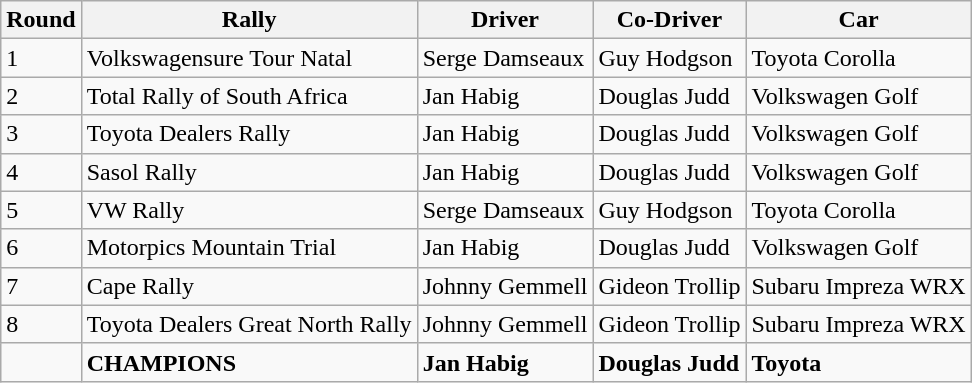<table class="wikitable">
<tr>
<th>Round</th>
<th>Rally</th>
<th>Driver</th>
<th>Co-Driver</th>
<th>Car</th>
</tr>
<tr>
<td>1</td>
<td>Volkswagensure Tour Natal</td>
<td>Serge Damseaux</td>
<td>Guy Hodgson</td>
<td>Toyota Corolla</td>
</tr>
<tr>
<td>2</td>
<td>Total Rally of South Africa</td>
<td>Jan Habig</td>
<td>Douglas Judd</td>
<td>Volkswagen Golf</td>
</tr>
<tr>
<td>3</td>
<td>Toyota Dealers Rally</td>
<td>Jan Habig</td>
<td>Douglas Judd</td>
<td>Volkswagen Golf</td>
</tr>
<tr>
<td>4</td>
<td>Sasol Rally</td>
<td>Jan Habig</td>
<td>Douglas Judd</td>
<td>Volkswagen Golf</td>
</tr>
<tr>
<td>5</td>
<td>VW Rally</td>
<td>Serge Damseaux</td>
<td>Guy Hodgson</td>
<td>Toyota Corolla</td>
</tr>
<tr>
<td>6</td>
<td>Motorpics Mountain Trial</td>
<td>Jan Habig</td>
<td>Douglas Judd</td>
<td>Volkswagen Golf</td>
</tr>
<tr>
<td>7</td>
<td>Cape Rally</td>
<td>Johnny Gemmell</td>
<td>Gideon Trollip</td>
<td>Subaru Impreza WRX</td>
</tr>
<tr>
<td>8</td>
<td>Toyota Dealers Great North Rally</td>
<td>Johnny Gemmell</td>
<td>Gideon Trollip</td>
<td>Subaru Impreza WRX</td>
</tr>
<tr>
<td></td>
<td><strong>CHAMPIONS</strong></td>
<td><strong>Jan Habig</strong></td>
<td><strong>Douglas Judd</strong></td>
<td><strong>Toyota</strong></td>
</tr>
</table>
